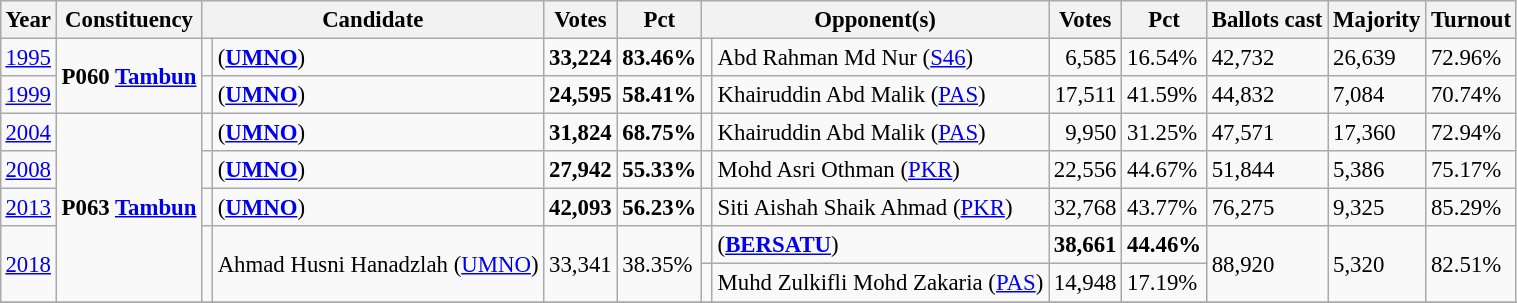<table class="wikitable" style="margin:0.5em ; font-size:95%">
<tr>
<th>Year</th>
<th>Constituency</th>
<th colspan=2>Candidate</th>
<th>Votes</th>
<th>Pct</th>
<th colspan=2>Opponent(s)</th>
<th>Votes</th>
<th>Pct</th>
<th>Ballots cast</th>
<th>Majority</th>
<th>Turnout</th>
</tr>
<tr>
<td><a href='#'>1995</a></td>
<td rowspan=2><strong>P060 <a href='#'>Tambun</a></strong></td>
<td></td>
<td> (<a href='#'><strong>UMNO</strong></a>)</td>
<td align="right"><strong>33,224</strong></td>
<td><strong>83.46%</strong></td>
<td></td>
<td>Abd Rahman Md Nur (<a href='#'>S46</a>)</td>
<td align="right">6,585</td>
<td>16.54%</td>
<td>42,732</td>
<td>26,639</td>
<td>72.96%</td>
</tr>
<tr>
<td><a href='#'>1999</a></td>
<td></td>
<td> (<a href='#'><strong>UMNO</strong></a>)</td>
<td align="right"><strong>24,595</strong></td>
<td><strong>58.41%</strong></td>
<td></td>
<td>Khairuddin Abd Malik (<a href='#'>PAS</a>)</td>
<td align="right">17,511</td>
<td>41.59%</td>
<td>44,832</td>
<td>7,084</td>
<td>70.74%</td>
</tr>
<tr>
<td><a href='#'>2004</a></td>
<td rowspan=5><strong>P063 <a href='#'>Tambun</a></strong></td>
<td></td>
<td> (<a href='#'><strong>UMNO</strong></a>)</td>
<td align="right"><strong>31,824</strong></td>
<td><strong>68.75%</strong></td>
<td></td>
<td>Khairuddin Abd Malik (<a href='#'>PAS</a>)</td>
<td align="right">9,950</td>
<td>31.25%</td>
<td>47,571</td>
<td>17,360</td>
<td>72.94%</td>
</tr>
<tr>
<td><a href='#'>2008</a></td>
<td></td>
<td> (<a href='#'><strong>UMNO</strong></a>)</td>
<td align="right"><strong>27,942</strong></td>
<td><strong>55.33%</strong></td>
<td></td>
<td>Mohd Asri Othman (<a href='#'>PKR</a>)</td>
<td align="right">22,556</td>
<td>44.67%</td>
<td>51,844</td>
<td>5,386</td>
<td>75.17%</td>
</tr>
<tr>
<td><a href='#'>2013</a></td>
<td></td>
<td> (<a href='#'><strong>UMNO</strong></a>)</td>
<td align="right"><strong>42,093</strong></td>
<td><strong>56.23%</strong></td>
<td></td>
<td>Siti Aishah Shaik Ahmad (<a href='#'>PKR</a>)</td>
<td align="right">32,768</td>
<td>43.77%</td>
<td>76,275</td>
<td>9,325</td>
<td>85.29%</td>
</tr>
<tr>
<td rowspan=2><a href='#'>2018</a></td>
<td rowspan=2 ></td>
<td rowspan=2>Ahmad Husni Hanadzlah (<a href='#'>UMNO</a>)</td>
<td rowspan=2>33,341</td>
<td rowspan=2>38.35%</td>
<td></td>
<td> (<a href='#'><strong>BERSATU</strong></a>)</td>
<td align="right"><strong>38,661</strong></td>
<td><strong>44.46%</strong></td>
<td rowspan="2">88,920</td>
<td rowspan="2">5,320</td>
<td rowspan="2">82.51%</td>
</tr>
<tr>
<td></td>
<td>Muhd Zulkifli Mohd Zakaria (<a href='#'>PAS</a>)</td>
<td align="right">14,948</td>
<td>17.19%</td>
</tr>
<tr>
</tr>
</table>
